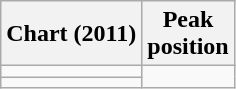<table class="wikitable sortable">
<tr>
<th align="left">Chart (2011)</th>
<th align="center">Peak<br>position</th>
</tr>
<tr>
<td></td>
</tr>
<tr>
<td></td>
</tr>
</table>
